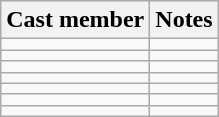<table class="wikitable">
<tr>
<th>Cast member</th>
<th>Notes</th>
</tr>
<tr>
<td></td>
<td></td>
</tr>
<tr>
<td></td>
<td></td>
</tr>
<tr>
<td></td>
<td></td>
</tr>
<tr>
<td></td>
<td></td>
</tr>
<tr>
<td></td>
<td></td>
</tr>
<tr>
<td></td>
<td></td>
</tr>
<tr>
<td></td>
<td></td>
</tr>
</table>
